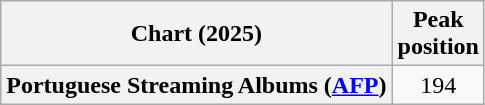<table class="wikitable sortable plainrowheaders" style="text-align:center">
<tr>
<th scope="col">Chart (2025)</th>
<th scope="col">Peak<br>position</th>
</tr>
<tr>
<th scope="row">Portuguese Streaming Albums (<a href='#'>AFP</a>)</th>
<td>194</td>
</tr>
</table>
